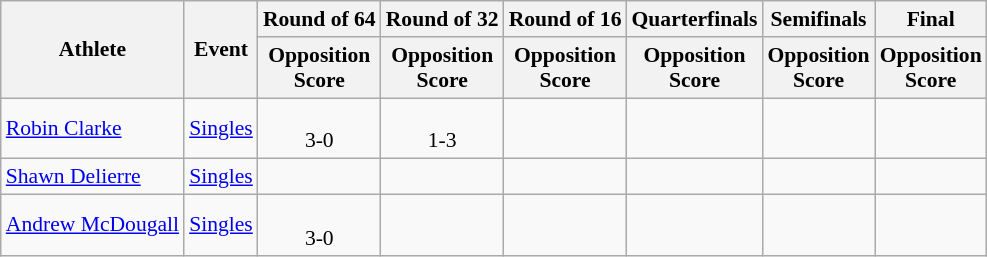<table class=wikitable style="font-size:90%">
<tr>
<th rowspan="2">Athlete</th>
<th rowspan="2">Event</th>
<th>Round of 64</th>
<th>Round of 32</th>
<th>Round of 16</th>
<th>Quarterfinals</th>
<th>Semifinals</th>
<th>Final</th>
</tr>
<tr>
<th>Opposition<br>Score</th>
<th>Opposition<br>Score</th>
<th>Opposition<br>Score</th>
<th>Opposition<br>Score</th>
<th>Opposition<br>Score</th>
<th>Opposition<br>Score</th>
</tr>
<tr>
<td><a href='#'>Robin Clarke</a></td>
<td><a href='#'>Singles</a></td>
<td align=center><br>3-0</td>
<td align=center><br>1-3</td>
<td align=center></td>
<td align=center></td>
<td align=center></td>
<td align=center></td>
</tr>
<tr>
<td><a href='#'>Shawn Delierre</a></td>
<td><a href='#'>Singles</a></td>
<td align=center></td>
<td align=center></td>
<td align=center></td>
<td align=center></td>
<td align=center></td>
<td align=center></td>
</tr>
<tr>
<td><a href='#'>Andrew McDougall</a></td>
<td><a href='#'>Singles</a></td>
<td align=center><br>3-0</td>
<td align=center></td>
<td align=center></td>
<td align=center></td>
<td align=center></td>
<td align=center></td>
</tr>
</table>
